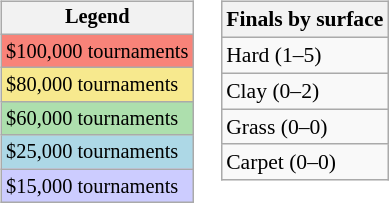<table>
<tr valign=top>
<td><br><table class="wikitable" style="font-size:85%">
<tr>
<th>Legend</th>
</tr>
<tr style="background:#f88379;">
<td>$100,000 tournaments</td>
</tr>
<tr style="background:#f7e98e;">
<td>$80,000 tournaments</td>
</tr>
<tr style="background:#addfad;">
<td>$60,000 tournaments</td>
</tr>
<tr style="background:lightblue;">
<td>$25,000 tournaments</td>
</tr>
<tr style="background:#ccccff;">
<td>$15,000 tournaments</td>
</tr>
</table>
</td>
<td><br><table class="wikitable" style="font-size:90%">
<tr>
<th>Finals by surface</th>
</tr>
<tr>
<td>Hard (1–5)</td>
</tr>
<tr>
<td>Clay (0–2)</td>
</tr>
<tr>
<td>Grass (0–0)</td>
</tr>
<tr>
<td>Carpet (0–0)</td>
</tr>
</table>
</td>
</tr>
</table>
